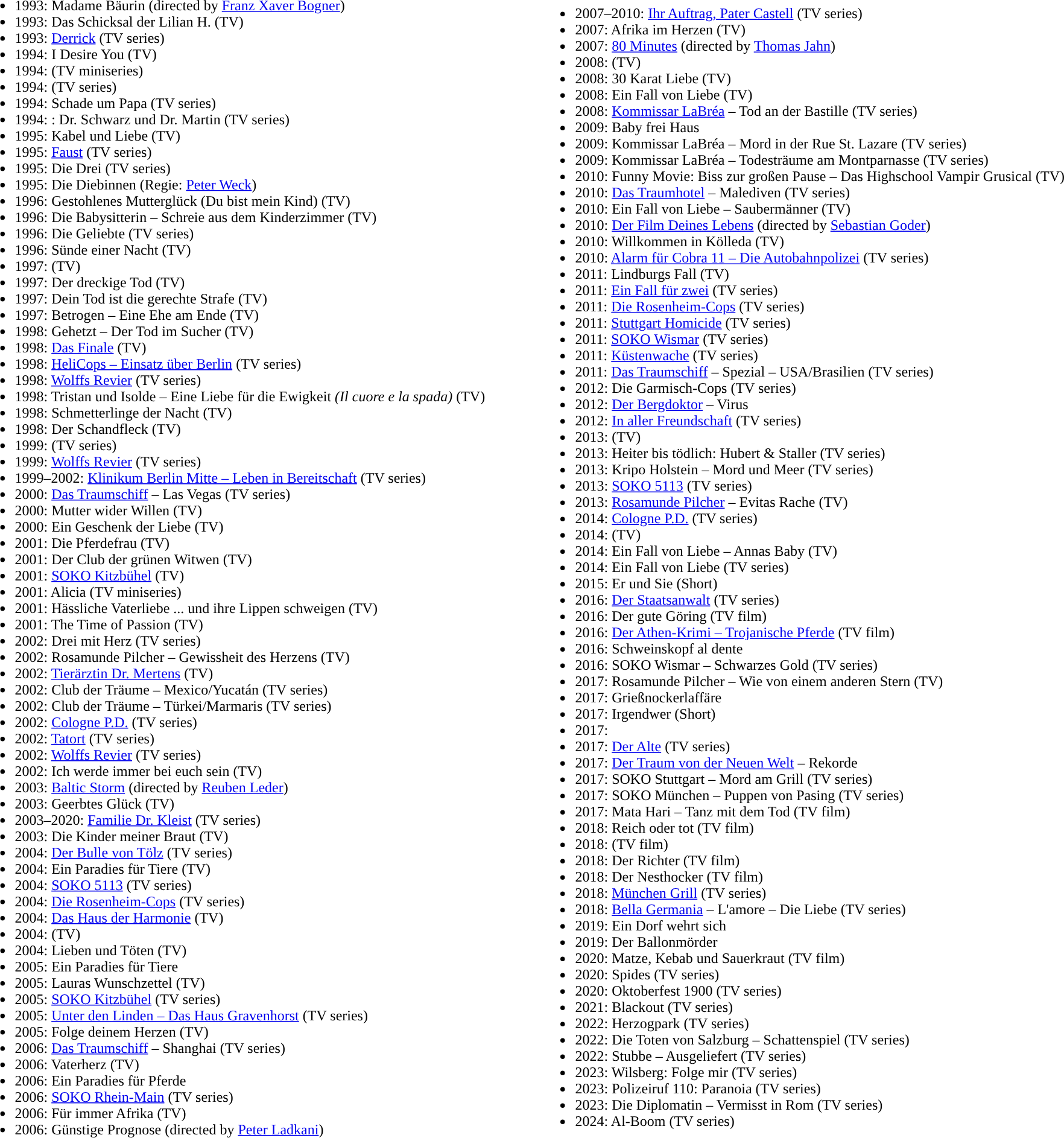<table width="100%" align="center|">
<tr>
<td op"><br><ul><li>1993: Madame Bäurin (directed by <a href='#'>Franz Xaver Bogner</a>)</li><li>1993: Das Schicksal der Lilian H. (TV)</li><li>1993: <a href='#'>Derrick</a> (TV series)</li><li>1994: I Desire You (TV)</li><li>1994:  (TV miniseries)</li><li>1994:  (TV series)</li><li>1994: Schade um Papa (TV series)</li><li>1994: : Dr. Schwarz und Dr. Martin (TV series)</li><li>1995: Kabel und Liebe (TV)</li><li>1995: <a href='#'>Faust</a> (TV series)</li><li>1995: Die Drei (TV series)</li><li>1995: Die Diebinnen (Regie: <a href='#'>Peter Weck</a>)</li><li>1996: Gestohlenes Mutterglück (Du bist mein Kind) (TV)</li><li>1996: Die Babysitterin – Schreie aus dem Kinderzimmer (TV)</li><li>1996: Die Geliebte (TV series)</li><li>1996: Sünde einer Nacht (TV)</li><li>1997:  (TV)</li><li>1997: Der dreckige Tod (TV)</li><li>1997: Dein Tod ist die gerechte Strafe (TV)</li><li>1997: Betrogen – Eine Ehe am Ende (TV)</li><li>1998: Gehetzt – Der Tod im Sucher (TV)</li><li>1998: <a href='#'>Das Finale</a> (TV)</li><li>1998: <a href='#'>HeliCops – Einsatz über Berlin</a> (TV series)</li><li>1998: <a href='#'>Wolffs Revier</a> (TV series)</li><li>1998: Tristan und Isolde – Eine Liebe für die Ewigkeit <em>(Il cuore e la spada)</em> (TV)</li><li>1998: Schmetterlinge der Nacht (TV)</li><li>1998: Der Schandfleck (TV)</li><li>1999:  (TV series)</li><li>1999: <a href='#'>Wolffs Revier</a> (TV series)</li><li>1999–2002: <a href='#'>Klinikum Berlin Mitte – Leben in Bereitschaft</a> (TV series)</li><li>2000: <a href='#'>Das Traumschiff</a> – Las Vegas (TV series)</li><li>2000: Mutter wider Willen (TV)</li><li>2000: Ein Geschenk der Liebe (TV)</li><li>2001: Die Pferdefrau (TV)</li><li>2001: Der Club der grünen Witwen (TV)</li><li>2001: <a href='#'>SOKO Kitzbühel</a> (TV)</li><li>2001: Alicia (TV miniseries)</li><li>2001: Hässliche Vaterliebe ... und ihre Lippen schweigen (TV)</li><li>2001: The Time of Passion (TV)</li><li>2002: Drei mit Herz (TV series)</li><li>2002: Rosamunde Pilcher – Gewissheit des Herzens (TV)</li><li>2002: <a href='#'>Tierärztin Dr. Mertens</a> (TV)</li><li>2002: Club der Träume – Mexico/Yucatán (TV series)</li><li>2002: Club der Träume – Türkei/Marmaris (TV series)</li><li>2002: <a href='#'>Cologne P.D.</a> (TV series)</li><li>2002: <a href='#'>Tatort</a> (TV series)</li><li>2002: <a href='#'>Wolffs Revier</a> (TV series)</li><li>2002: Ich werde immer bei euch sein (TV)</li><li>2003: <a href='#'>Baltic Storm</a> (directed by <a href='#'>Reuben Leder</a>)</li><li>2003: Geerbtes Glück (TV)</li><li>2003–2020: <a href='#'>Familie Dr. Kleist</a> (TV series)</li><li>2003: Die Kinder meiner Braut (TV)</li><li>2004: <a href='#'>Der Bulle von Tölz</a> (TV series)</li><li>2004: Ein Paradies für Tiere (TV)</li><li>2004: <a href='#'>SOKO 5113</a> (TV series)</li><li>2004: <a href='#'>Die Rosenheim-Cops</a> (TV series)</li><li>2004: <a href='#'>Das Haus der Harmonie</a> (TV)</li><li>2004:  (TV)</li><li>2004: Lieben und Töten (TV)</li><li>2005: Ein Paradies für Tiere</li><li>2005: Lauras Wunschzettel (TV)</li><li>2005: <a href='#'>SOKO Kitzbühel</a> (TV series)</li><li>2005: <a href='#'>Unter den Linden – Das Haus Gravenhorst</a> (TV series)</li><li>2005: Folge deinem Herzen (TV)</li><li>2006: <a href='#'>Das Traumschiff</a> – Shanghai (TV series)</li><li>2006: Vaterherz (TV)</li><li>2006: Ein Paradies für Pferde</li><li>2006: <a href='#'>SOKO Rhein-Main</a> (TV series)</li><li>2006: Für immer Afrika (TV)</li><li>2006: Günstige Prognose (directed by <a href='#'>Peter Ladkani</a>)</li></ul></td>
<td op"><br><ul><li>2007–2010: <a href='#'>Ihr Auftrag, Pater Castell</a> (TV series)</li><li>2007: Afrika im Herzen (TV)</li><li>2007: <a href='#'>80 Minutes</a> (directed by <a href='#'>Thomas Jahn</a>)</li><li>2008:  (TV)</li><li>2008: 30 Karat Liebe (TV)</li><li>2008: Ein Fall von Liebe (TV)</li><li>2008: <a href='#'>Kommissar LaBréa</a> – Tod an der Bastille (TV series)</li><li>2009: Baby frei Haus</li><li>2009: Kommissar LaBréa – Mord in der Rue St. Lazare (TV series)</li><li>2009: Kommissar LaBréa – Todesträume am Montparnasse (TV series)</li><li>2010: Funny Movie: Biss zur großen Pause – Das Highschool Vampir Grusical (TV)</li><li>2010: <a href='#'>Das Traumhotel</a> – Malediven (TV series)</li><li>2010: Ein Fall von Liebe – Saubermänner (TV)</li><li>2010: <a href='#'>Der Film Deines Lebens</a> (directed by <a href='#'>Sebastian Goder</a>)</li><li>2010: Willkommen in Kölleda (TV)</li><li>2010: <a href='#'>Alarm für Cobra 11 – Die Autobahnpolizei</a> (TV series)</li><li>2011: Lindburgs Fall (TV)</li><li>2011: <a href='#'>Ein Fall für zwei</a> (TV series)</li><li>2011: <a href='#'>Die Rosenheim-Cops</a> (TV series)</li><li>2011: <a href='#'>Stuttgart Homicide</a> (TV series)</li><li>2011: <a href='#'>SOKO Wismar</a> (TV series)</li><li>2011: <a href='#'>Küstenwache</a> (TV series)</li><li>2011: <a href='#'>Das Traumschiff</a> – Spezial  – USA/Brasilien (TV series)</li><li>2012: Die Garmisch-Cops (TV series)</li><li>2012: <a href='#'>Der Bergdoktor</a> – Virus</li><li>2012: <a href='#'>In aller Freundschaft</a> (TV series)</li><li>2013:  (TV)</li><li>2013: Heiter bis tödlich: Hubert & Staller (TV series)</li><li>2013: Kripo Holstein – Mord und Meer (TV series)</li><li>2013: <a href='#'>SOKO 5113</a> (TV series)</li><li>2013: <a href='#'>Rosamunde Pilcher</a> – Evitas Rache (TV)</li><li>2014: <a href='#'>Cologne P.D.</a> (TV series)</li><li>2014:  (TV)</li><li>2014: Ein Fall von Liebe – Annas Baby (TV)</li><li>2014: Ein Fall von Liebe (TV series)</li><li>2015: Er und Sie (Short)</li><li>2016: <a href='#'>Der Staatsanwalt</a> (TV series)</li><li>2016: Der gute Göring (TV film)</li><li>2016: <a href='#'>Der Athen-Krimi – Trojanische Pferde</a> (TV film)</li><li>2016: Schweinskopf al dente</li><li>2016: SOKO Wismar – Schwarzes Gold (TV series)</li><li>2017: Rosamunde Pilcher – Wie von einem anderen Stern (TV)</li><li>2017: Grießnockerlaffäre</li><li>2017: Irgendwer (Short)</li><li>2017: </li><li>2017: <a href='#'>Der Alte</a> (TV series)</li><li>2017: <a href='#'>Der Traum von der Neuen Welt</a> – Rekorde</li><li>2017: SOKO Stuttgart – Mord am Grill (TV series)</li><li>2017: SOKO München – Puppen von Pasing (TV series)</li><li>2017: Mata Hari – Tanz mit dem Tod (TV film)</li><li>2018: Reich oder tot (TV film)</li><li>2018:  (TV film)</li><li>2018: Der Richter  (TV film)</li><li>2018: Der Nesthocker (TV film)</li><li>2018: <a href='#'>München Grill</a> (TV series)</li><li>2018: <a href='#'>Bella Germania</a> – L'amore – Die Liebe (TV series)</li><li>2019: Ein Dorf wehrt sich</li><li>2019: Der Ballonmörder</li><li>2020: Matze, Kebab und Sauerkraut (TV film)</li><li>2020: Spides (TV series)</li><li>2020: Oktoberfest 1900 (TV series)</li><li>2021: Blackout (TV series)</li><li>2022: Herzogpark (TV series)</li><li>2022: Die Toten von Salzburg – Schattenspiel (TV series)</li><li>2022: Stubbe – Ausgeliefert (TV series)</li><li>2023: Wilsberg: Folge mir (TV series)</li><li>2023: Polizeiruf 110: Paranoia (TV series)</li><li>2023: Die Diplomatin – Vermisst in Rom (TV series)</li><li>2024: Al-Boom (TV series)</li></ul></td>
</tr>
</table>
